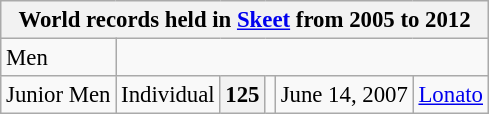<table class="wikitable" style="font-size: 95%">
<tr>
<th colspan=7>World records held in <a href='#'>Skeet</a> from 2005 to 2012</th>
</tr>
<tr>
<td rowspan=2>Men<br></td>
</tr>
<tr>
</tr>
<tr>
<td>Junior Men</td>
<td>Individual</td>
<th>125</th>
<td></td>
<td>June 14, 2007</td>
<td><a href='#'>Lonato</a> </td>
</tr>
</table>
